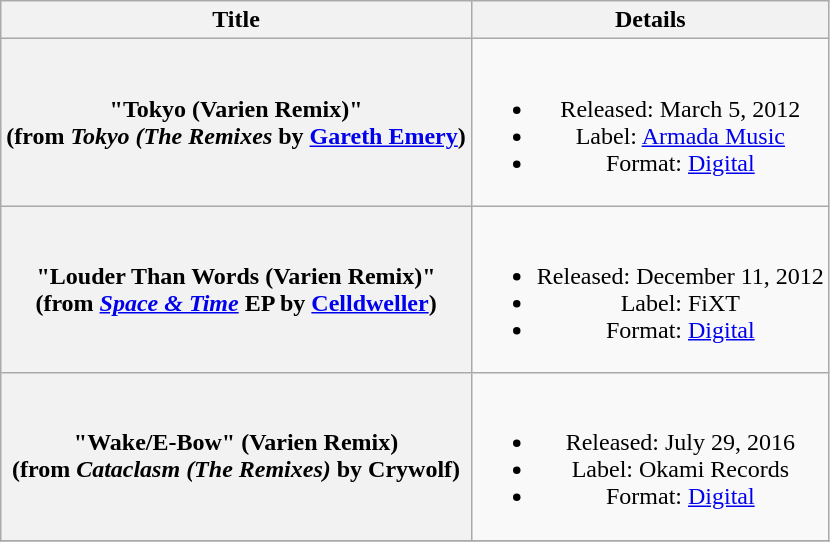<table class="wikitable plainrowheaders" style="text-align:center;">
<tr>
<th scope="col">Title</th>
<th scope="col">Details</th>
</tr>
<tr>
<th scope="row">"Tokyo (Varien Remix)"<br>(from <em>Tokyo (The Remixes</em> by <a href='#'>Gareth Emery</a>)</th>
<td><br><ul><li>Released: March 5, 2012</li><li>Label: <a href='#'>Armada Music</a></li><li>Format: <a href='#'>Digital</a></li></ul></td>
</tr>
<tr>
<th scope="row">"Louder Than Words (Varien Remix)"<br>(from <em><a href='#'>Space & Time</a></em> EP by <a href='#'>Celldweller</a>)</th>
<td><br><ul><li>Released: December 11, 2012</li><li>Label: FiXT</li><li>Format: <a href='#'>Digital</a></li></ul></td>
</tr>
<tr>
<th scope="row">"Wake/E-Bow" (Varien Remix)<br>(from <em>Cataclasm (The Remixes)</em> by Crywolf)</th>
<td><br><ul><li>Released: July 29, 2016</li><li>Label: Okami Records</li><li>Format: <a href='#'>Digital</a></li></ul></td>
</tr>
<tr>
</tr>
</table>
